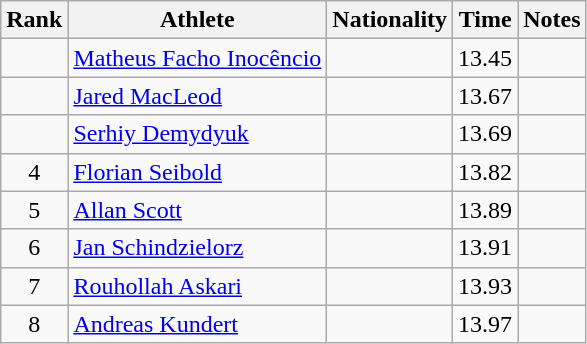<table class="wikitable sortable" style="text-align:center">
<tr>
<th>Rank</th>
<th>Athlete</th>
<th>Nationality</th>
<th>Time</th>
<th>Notes</th>
</tr>
<tr>
<td></td>
<td align="left"><a href='#'>Matheus Facho Inocêncio</a></td>
<td align=left></td>
<td>13.45</td>
<td></td>
</tr>
<tr>
<td></td>
<td align="left"><a href='#'>Jared MacLeod</a></td>
<td align=left></td>
<td>13.67</td>
<td></td>
</tr>
<tr>
<td></td>
<td align="left"><a href='#'>Serhiy Demydyuk</a></td>
<td align=left></td>
<td>13.69</td>
<td></td>
</tr>
<tr>
<td>4</td>
<td align="left"><a href='#'>Florian Seibold</a></td>
<td align=left></td>
<td>13.82</td>
<td></td>
</tr>
<tr>
<td>5</td>
<td align="left"><a href='#'>Allan Scott</a></td>
<td align=left></td>
<td>13.89</td>
<td></td>
</tr>
<tr>
<td>6</td>
<td align="left"><a href='#'>Jan Schindzielorz</a></td>
<td align=left></td>
<td>13.91</td>
<td></td>
</tr>
<tr>
<td>7</td>
<td align="left"><a href='#'>Rouhollah Askari</a></td>
<td align=left></td>
<td>13.93</td>
<td></td>
</tr>
<tr>
<td>8</td>
<td align="left"><a href='#'>Andreas Kundert</a></td>
<td align=left></td>
<td>13.97</td>
<td></td>
</tr>
</table>
